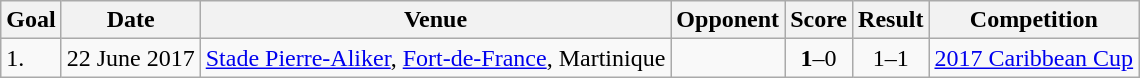<table class="wikitable plainrowheaders sortable">
<tr>
<th>Goal</th>
<th>Date</th>
<th>Venue</th>
<th>Opponent</th>
<th>Score</th>
<th>Result</th>
<th>Competition</th>
</tr>
<tr>
<td>1.</td>
<td>22 June 2017</td>
<td><a href='#'>Stade Pierre-Aliker</a>, <a href='#'>Fort-de-France</a>, Martinique</td>
<td></td>
<td align=center><strong>1</strong>–0</td>
<td align=center>1–1 </td>
<td><a href='#'>2017 Caribbean Cup</a></td>
</tr>
</table>
